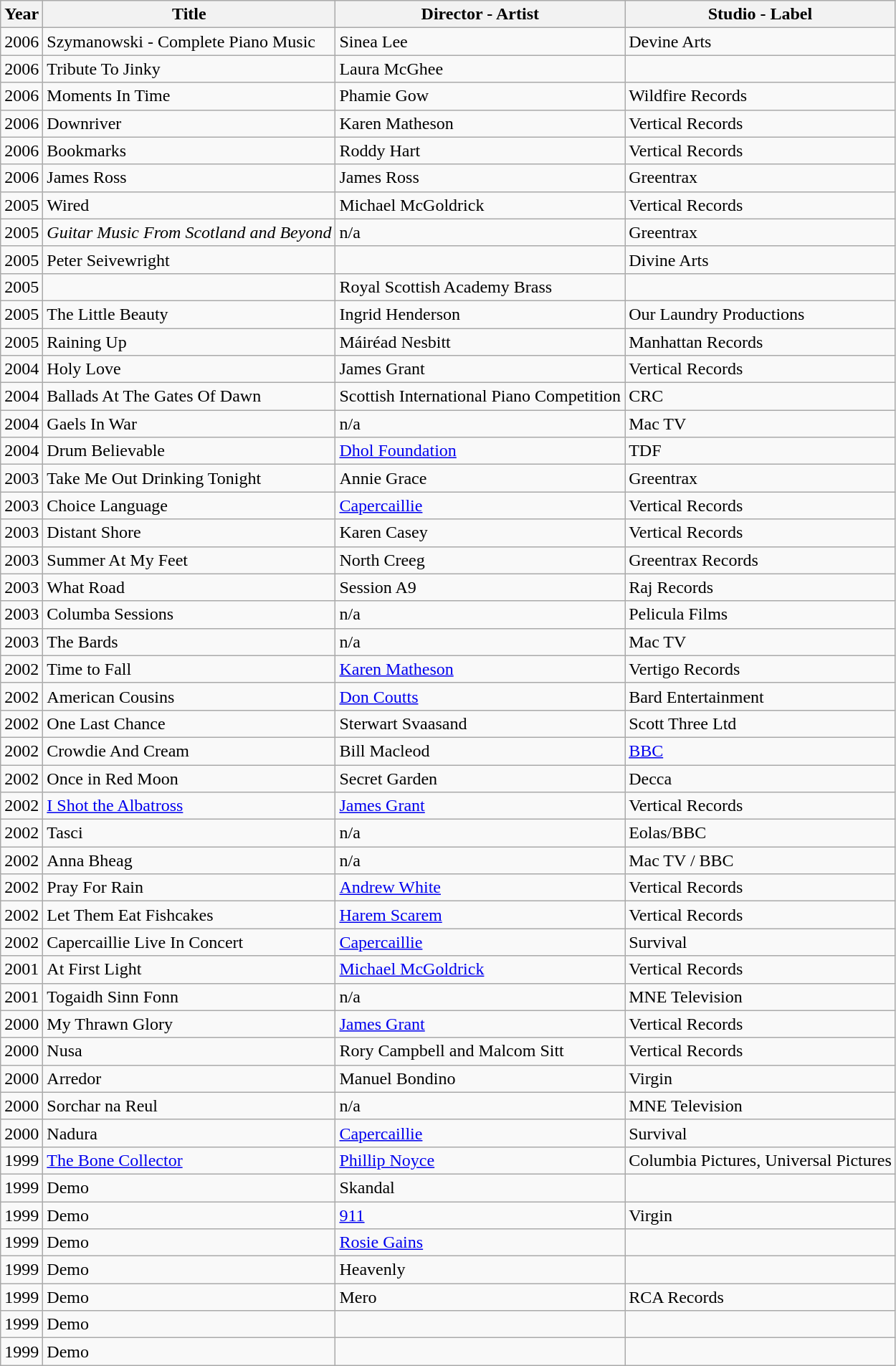<table class="wikitable">
<tr>
<th>Year</th>
<th>Title</th>
<th>Director - Artist</th>
<th>Studio - Label</th>
</tr>
<tr>
<td>2006</td>
<td>Szymanowski - Complete Piano Music</td>
<td>Sinea Lee</td>
<td>Devine Arts</td>
</tr>
<tr>
<td>2006</td>
<td>Tribute To Jinky</td>
<td>Laura McGhee</td>
<td></td>
</tr>
<tr>
<td>2006</td>
<td>Moments In Time</td>
<td>Phamie Gow</td>
<td>Wildfire Records</td>
</tr>
<tr>
<td>2006</td>
<td>Downriver</td>
<td>Karen Matheson</td>
<td>Vertical Records</td>
</tr>
<tr>
<td>2006</td>
<td>Bookmarks</td>
<td>Roddy Hart</td>
<td>Vertical Records</td>
</tr>
<tr>
<td>2006</td>
<td>James Ross</td>
<td>James Ross</td>
<td>Greentrax</td>
</tr>
<tr>
<td>2005</td>
<td>Wired</td>
<td>Michael McGoldrick</td>
<td>Vertical Records</td>
</tr>
<tr>
<td>2005</td>
<td><em>Guitar Music From Scotland and Beyond</em></td>
<td>n/a</td>
<td>Greentrax</td>
</tr>
<tr>
<td>2005</td>
<td>Peter Seivewright</td>
<td></td>
<td>Divine Arts</td>
</tr>
<tr>
<td>2005</td>
<td></td>
<td>Royal Scottish Academy Brass</td>
<td></td>
</tr>
<tr>
<td>2005</td>
<td>The Little Beauty</td>
<td>Ingrid Henderson</td>
<td>Our Laundry Productions</td>
</tr>
<tr>
<td>2005</td>
<td>Raining Up</td>
<td>Máiréad Nesbitt</td>
<td>Manhattan Records</td>
</tr>
<tr>
<td>2004</td>
<td>Holy Love</td>
<td>James Grant</td>
<td>Vertical Records</td>
</tr>
<tr>
<td>2004</td>
<td>Ballads At The Gates Of Dawn</td>
<td>Scottish International Piano Competition</td>
<td>CRC</td>
</tr>
<tr>
<td>2004</td>
<td>Gaels In War</td>
<td>n/a</td>
<td>Mac TV</td>
</tr>
<tr>
<td>2004</td>
<td>Drum Believable</td>
<td><a href='#'>Dhol Foundation</a></td>
<td>TDF</td>
</tr>
<tr>
<td>2003</td>
<td>Take Me Out Drinking Tonight</td>
<td>Annie Grace</td>
<td>Greentrax</td>
</tr>
<tr>
<td>2003</td>
<td>Choice Language</td>
<td><a href='#'>Capercaillie</a></td>
<td>Vertical Records</td>
</tr>
<tr>
<td>2003</td>
<td>Distant Shore</td>
<td>Karen Casey</td>
<td>Vertical Records</td>
</tr>
<tr>
<td>2003</td>
<td>Summer At My Feet</td>
<td>North Creeg</td>
<td>Greentrax Records</td>
</tr>
<tr>
<td>2003</td>
<td>What Road</td>
<td>Session A9</td>
<td>Raj Records</td>
</tr>
<tr>
<td>2003</td>
<td>Columba Sessions</td>
<td>n/a</td>
<td>Pelicula Films</td>
</tr>
<tr>
<td>2003</td>
<td>The Bards</td>
<td>n/a</td>
<td>Mac TV</td>
</tr>
<tr>
<td>2002</td>
<td>Time to Fall</td>
<td><a href='#'>Karen Matheson</a></td>
<td>Vertigo Records</td>
</tr>
<tr>
<td>2002</td>
<td>American Cousins</td>
<td><a href='#'>Don Coutts</a></td>
<td>Bard Entertainment</td>
</tr>
<tr>
<td>2002</td>
<td>One Last Chance</td>
<td>Sterwart Svaasand</td>
<td>Scott Three Ltd</td>
</tr>
<tr>
<td>2002</td>
<td>Crowdie And Cream</td>
<td>Bill Macleod</td>
<td><a href='#'>BBC</a></td>
</tr>
<tr>
<td>2002</td>
<td>Once in Red Moon</td>
<td>Secret Garden</td>
<td>Decca</td>
</tr>
<tr>
<td>2002</td>
<td><a href='#'>I Shot the Albatross</a></td>
<td><a href='#'>James Grant</a></td>
<td>Vertical Records</td>
</tr>
<tr>
<td>2002</td>
<td>Tasci</td>
<td>n/a</td>
<td>Eolas/BBC</td>
</tr>
<tr>
<td>2002</td>
<td>Anna Bheag</td>
<td>n/a</td>
<td>Mac TV / BBC</td>
</tr>
<tr>
<td>2002</td>
<td>Pray For Rain</td>
<td><a href='#'>Andrew White</a></td>
<td>Vertical Records</td>
</tr>
<tr>
<td>2002</td>
<td>Let Them Eat Fishcakes</td>
<td><a href='#'>Harem Scarem</a></td>
<td>Vertical Records</td>
</tr>
<tr>
<td>2002</td>
<td>Capercaillie Live In Concert</td>
<td><a href='#'>Capercaillie</a></td>
<td>Survival</td>
</tr>
<tr>
<td>2001</td>
<td>At First Light</td>
<td><a href='#'>Michael McGoldrick</a></td>
<td>Vertical Records</td>
</tr>
<tr>
<td>2001</td>
<td>Togaidh Sinn Fonn</td>
<td>n/a</td>
<td>MNE Television</td>
</tr>
<tr>
<td>2000</td>
<td>My Thrawn Glory</td>
<td><a href='#'>James Grant</a></td>
<td>Vertical Records</td>
</tr>
<tr>
<td>2000</td>
<td>Nusa</td>
<td>Rory Campbell and Malcom Sitt</td>
<td>Vertical Records</td>
</tr>
<tr>
<td>2000</td>
<td>Arredor</td>
<td>Manuel Bondino</td>
<td>Virgin</td>
</tr>
<tr>
<td>2000</td>
<td>Sorchar na Reul</td>
<td>n/a</td>
<td>MNE Television</td>
</tr>
<tr>
<td>2000</td>
<td>Nadura</td>
<td><a href='#'>Capercaillie</a></td>
<td>Survival</td>
</tr>
<tr>
<td>1999</td>
<td><a href='#'>The Bone Collector</a></td>
<td><a href='#'>Phillip Noyce</a></td>
<td>Columbia Pictures, Universal Pictures</td>
</tr>
<tr>
<td>1999</td>
<td>Demo</td>
<td>Skandal</td>
<td></td>
</tr>
<tr>
<td>1999</td>
<td>Demo</td>
<td><a href='#'>911</a></td>
<td>Virgin</td>
</tr>
<tr>
<td>1999</td>
<td>Demo</td>
<td><a href='#'>Rosie Gains</a></td>
<td></td>
</tr>
<tr>
<td>1999</td>
<td>Demo</td>
<td>Heavenly</td>
<td></td>
</tr>
<tr>
<td>1999</td>
<td>Demo</td>
<td>Mero</td>
<td>RCA Records</td>
</tr>
<tr>
<td>1999</td>
<td>Demo</td>
<td></td>
<td></td>
</tr>
<tr>
<td>1999</td>
<td>Demo</td>
<td></td>
<td></td>
</tr>
</table>
